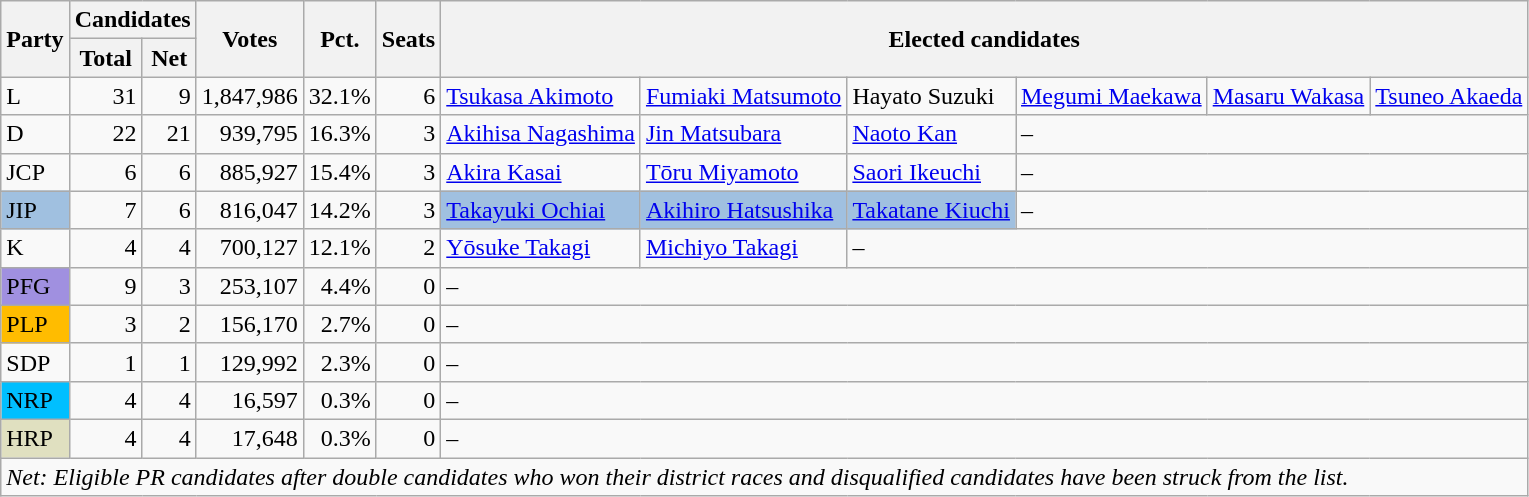<table class="wikitable">
<tr>
<th rowspan="2">Party</th>
<th colspan="2">Candidates</th>
<th rowspan="2">Votes</th>
<th rowspan="2">Pct.</th>
<th rowspan="2">Seats</th>
<th colspan="6" rowspan="2">Elected candidates</th>
</tr>
<tr>
<th>Total</th>
<th>Net</th>
</tr>
<tr>
<td>L</td>
<td align="right">31</td>
<td align="right">9</td>
<td align="right">1,847,986</td>
<td align="right">32.1%</td>
<td align="right">6</td>
<td><a href='#'>Tsukasa Akimoto</a></td>
<td><a href='#'>Fumiaki Matsumoto</a></td>
<td>Hayato Suzuki</td>
<td><a href='#'>Megumi Maekawa</a></td>
<td><a href='#'>Masaru Wakasa</a></td>
<td><a href='#'>Tsuneo Akaeda</a></td>
</tr>
<tr>
<td>D</td>
<td align="right">22</td>
<td align="right">21</td>
<td align="right">939,795</td>
<td align="right">16.3%</td>
<td align="right">3</td>
<td><a href='#'>Akihisa Nagashima</a></td>
<td><a href='#'>Jin Matsubara</a></td>
<td><a href='#'>Naoto Kan</a></td>
<td colspan="3">–</td>
</tr>
<tr>
<td>JCP</td>
<td align="right">6</td>
<td align="right">6</td>
<td align="right">885,927</td>
<td align="right">15.4%</td>
<td align="right">3</td>
<td><a href='#'>Akira Kasai</a></td>
<td><a href='#'>Tōru Miyamoto</a></td>
<td><a href='#'>Saori Ikeuchi</a></td>
<td colspan="3">–</td>
</tr>
<tr>
<td bgcolor="#A0C0E0">JIP</td>
<td align="right">7</td>
<td align="right">6</td>
<td align="right">816,047</td>
<td align="right">14.2%</td>
<td align="right">3</td>
<td bgcolor="#A0C0E0"><a href='#'>Takayuki Ochiai</a></td>
<td bgcolor="#A0C0E0"><a href='#'>Akihiro Hatsushika</a></td>
<td bgcolor="#A0C0E0"><a href='#'>Takatane Kiuchi</a></td>
<td colspan="3">–</td>
</tr>
<tr>
<td>K</td>
<td align="right">4</td>
<td align="right">4</td>
<td align="right">700,127</td>
<td align="right">12.1%</td>
<td align="right">2</td>
<td><a href='#'>Yōsuke Takagi</a></td>
<td><a href='#'>Michiyo Takagi</a></td>
<td colspan="4">–</td>
</tr>
<tr>
<td bgcolor="#A090E0">PFG</td>
<td align="right">9</td>
<td align="right">3</td>
<td align="right">253,107</td>
<td align="right">4.4%</td>
<td align="right">0</td>
<td colspan="6">–</td>
</tr>
<tr>
<td bgcolor="#FFBC00">PLP</td>
<td align="right">3</td>
<td align="right">2</td>
<td align="right">156,170</td>
<td align="right">2.7%</td>
<td align="right">0</td>
<td colspan="6">–</td>
</tr>
<tr>
<td>SDP</td>
<td align="right">1</td>
<td align="right">1</td>
<td align="right">129,992</td>
<td align="right">2.3%</td>
<td align="right">0</td>
<td colspan="6">–</td>
</tr>
<tr>
<td bgcolor="#00BFFF">NRP</td>
<td align="right">4</td>
<td align="right">4</td>
<td align="right">16,597</td>
<td align="right">0.3%</td>
<td align="right">0</td>
<td colspan="6">–</td>
</tr>
<tr>
<td bgcolor="#E0E0C0">HRP</td>
<td align="right">4</td>
<td align="right">4</td>
<td align="right">17,648</td>
<td align="right">0.3%</td>
<td align="right">0</td>
<td colspan="6">–</td>
</tr>
<tr>
<td colspan="13"><em>Net: Eligible PR candidates after double candidates who won their district races and disqualified candidates have been struck from the list.</em></td>
</tr>
</table>
